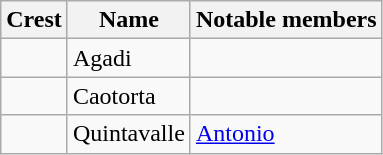<table class="wikitable">
<tr>
<th>Crest</th>
<th>Name</th>
<th>Notable members</th>
</tr>
<tr>
<td style="text-align:center"></td>
<td>Agadi</td>
<td></td>
</tr>
<tr>
<td style="text-align:center"></td>
<td>Caotorta</td>
<td></td>
</tr>
<tr>
<td style="text-align:center"></td>
<td>Quintavalle</td>
<td><a href='#'>Antonio</a></td>
</tr>
</table>
